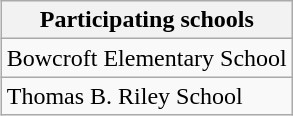<table class="wikitable" align=right>
<tr>
<th>Participating schools</th>
</tr>
<tr>
<td>Bowcroft Elementary School</td>
</tr>
<tr>
<td>Thomas B. Riley School</td>
</tr>
</table>
